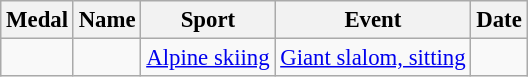<table class="wikitable sortable" style="font-size:95%">
<tr>
<th>Medal</th>
<th>Name</th>
<th>Sport</th>
<th>Event</th>
<th>Date</th>
</tr>
<tr>
<td></td>
<td></td>
<td><a href='#'>Alpine skiing</a></td>
<td><a href='#'>Giant slalom, sitting</a></td>
<td></td>
</tr>
</table>
